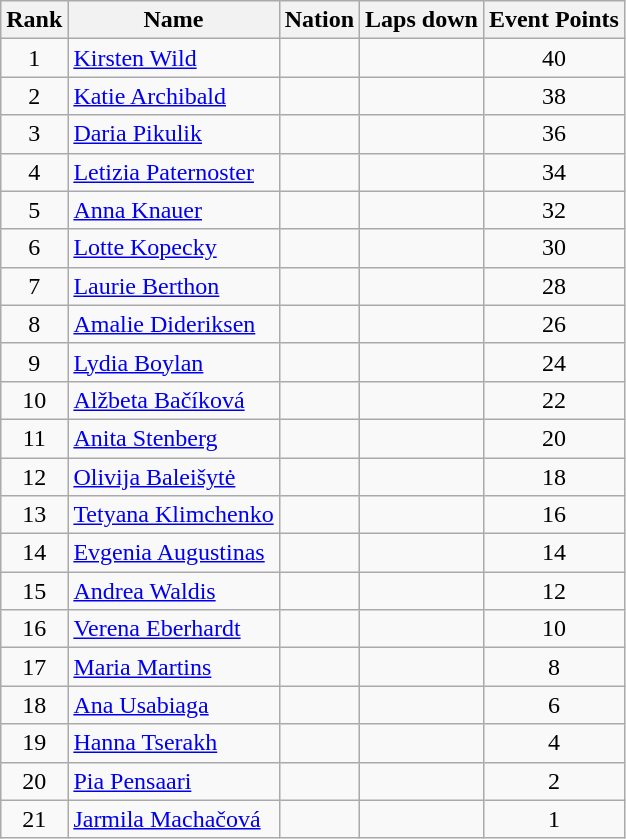<table class="wikitable sortable" style="text-align:center">
<tr>
<th>Rank</th>
<th>Name</th>
<th>Nation</th>
<th>Laps down</th>
<th>Event Points</th>
</tr>
<tr>
<td>1</td>
<td align=left><a href='#'>Kirsten Wild</a></td>
<td align=left></td>
<td></td>
<td>40</td>
</tr>
<tr>
<td>2</td>
<td align=left><a href='#'>Katie Archibald</a></td>
<td align=left></td>
<td></td>
<td>38</td>
</tr>
<tr>
<td>3</td>
<td align=left><a href='#'>Daria Pikulik</a></td>
<td align=left></td>
<td></td>
<td>36</td>
</tr>
<tr>
<td>4</td>
<td align=left><a href='#'>Letizia Paternoster</a></td>
<td align=left></td>
<td></td>
<td>34</td>
</tr>
<tr>
<td>5</td>
<td align=left><a href='#'>Anna Knauer</a></td>
<td align=left></td>
<td></td>
<td>32</td>
</tr>
<tr>
<td>6</td>
<td align=left><a href='#'>Lotte Kopecky</a></td>
<td align=left></td>
<td></td>
<td>30</td>
</tr>
<tr>
<td>7</td>
<td align=left><a href='#'>Laurie Berthon</a></td>
<td align=left></td>
<td></td>
<td>28</td>
</tr>
<tr>
<td>8</td>
<td align=left><a href='#'>Amalie Dideriksen</a></td>
<td align=left></td>
<td></td>
<td>26</td>
</tr>
<tr>
<td>9</td>
<td align=left><a href='#'>Lydia Boylan</a></td>
<td align=left></td>
<td></td>
<td>24</td>
</tr>
<tr>
<td>10</td>
<td align=left><a href='#'>Alžbeta Bačíková</a></td>
<td align=left></td>
<td></td>
<td>22</td>
</tr>
<tr>
<td>11</td>
<td align=left><a href='#'>Anita Stenberg</a></td>
<td align=left></td>
<td></td>
<td>20</td>
</tr>
<tr>
<td>12</td>
<td align=left><a href='#'>Olivija Baleišytė</a></td>
<td align=left></td>
<td></td>
<td>18</td>
</tr>
<tr>
<td>13</td>
<td align=left><a href='#'>Tetyana Klimchenko</a></td>
<td align=left></td>
<td></td>
<td>16</td>
</tr>
<tr>
<td>14</td>
<td align=left><a href='#'>Evgenia Augustinas</a></td>
<td align=left></td>
<td></td>
<td>14</td>
</tr>
<tr>
<td>15</td>
<td align=left><a href='#'>Andrea Waldis</a></td>
<td align=left></td>
<td></td>
<td>12</td>
</tr>
<tr>
<td>16</td>
<td align=left><a href='#'>Verena Eberhardt</a></td>
<td align=left></td>
<td></td>
<td>10</td>
</tr>
<tr>
<td>17</td>
<td align=left><a href='#'>Maria Martins</a></td>
<td align=left></td>
<td></td>
<td>8</td>
</tr>
<tr>
<td>18</td>
<td align=left><a href='#'>Ana Usabiaga</a></td>
<td align=left></td>
<td></td>
<td>6</td>
</tr>
<tr>
<td>19</td>
<td align=left><a href='#'>Hanna Tserakh</a></td>
<td align=left></td>
<td></td>
<td>4</td>
</tr>
<tr>
<td>20</td>
<td align=left><a href='#'>Pia Pensaari</a></td>
<td align=left></td>
<td></td>
<td>2</td>
</tr>
<tr>
<td>21</td>
<td align=left><a href='#'>Jarmila Machačová</a></td>
<td align=left></td>
<td></td>
<td>1</td>
</tr>
</table>
